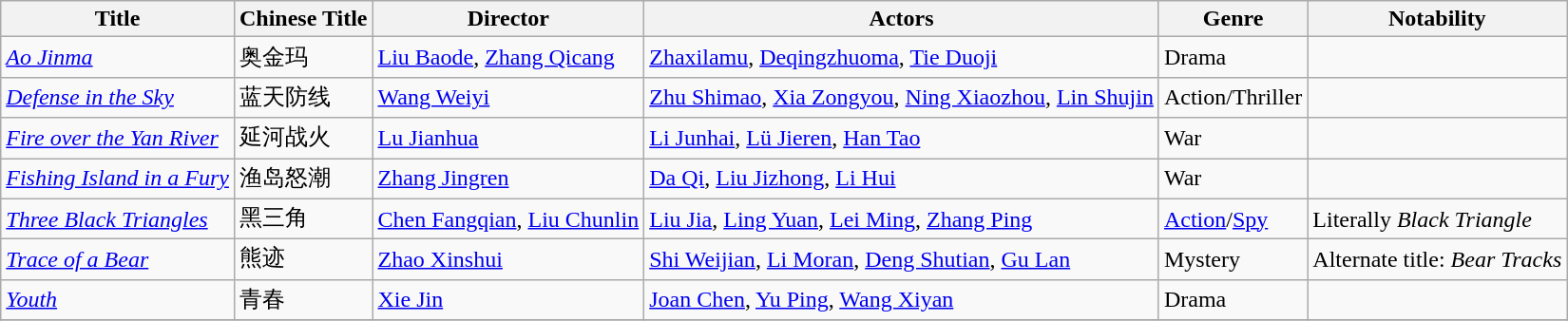<table class="wikitable">
<tr>
<th>Title</th>
<th>Chinese Title</th>
<th>Director</th>
<th>Actors</th>
<th>Genre</th>
<th>Notability</th>
</tr>
<tr>
<td><em><a href='#'>Ao Jinma</a></em></td>
<td>奥金玛</td>
<td><a href='#'>Liu Baode</a>, <a href='#'>Zhang Qicang</a></td>
<td><a href='#'>Zhaxilamu</a>, <a href='#'>Deqingzhuoma</a>, <a href='#'>Tie Duoji</a></td>
<td>Drama</td>
<td></td>
</tr>
<tr>
<td><em><a href='#'>Defense in the Sky</a></em></td>
<td>蓝天防线</td>
<td><a href='#'>Wang Weiyi</a></td>
<td><a href='#'>Zhu Shimao</a>, <a href='#'>Xia Zongyou</a>, <a href='#'>Ning Xiaozhou</a>, <a href='#'>Lin Shujin</a></td>
<td>Action/Thriller</td>
<td></td>
</tr>
<tr>
<td><em><a href='#'>Fire over the Yan River</a></em></td>
<td>延河战火</td>
<td><a href='#'>Lu Jianhua</a></td>
<td><a href='#'>Li Junhai</a>, <a href='#'>Lü Jieren</a>, <a href='#'>Han Tao</a></td>
<td>War</td>
<td></td>
</tr>
<tr>
<td><em><a href='#'>Fishing Island in a Fury</a></em></td>
<td>渔岛怒潮</td>
<td><a href='#'>Zhang Jingren</a></td>
<td><a href='#'>Da Qi</a>, <a href='#'>Liu Jizhong</a>, <a href='#'>Li Hui</a></td>
<td>War</td>
<td></td>
</tr>
<tr>
<td><em><a href='#'>Three Black Triangles</a></em></td>
<td>黑三角</td>
<td><a href='#'>Chen Fangqian</a>, <a href='#'>Liu Chunlin</a></td>
<td><a href='#'>Liu Jia</a>, <a href='#'>Ling Yuan</a>, <a href='#'>Lei Ming</a>, <a href='#'>Zhang Ping</a></td>
<td><a href='#'>Action</a>/<a href='#'>Spy</a></td>
<td>Literally <em>Black Triangle</em></td>
</tr>
<tr>
<td><em><a href='#'>Trace of a Bear</a></em></td>
<td>熊迹</td>
<td><a href='#'>Zhao Xinshui</a></td>
<td><a href='#'>Shi Weijian</a>, <a href='#'>Li Moran</a>, <a href='#'>Deng Shutian</a>, <a href='#'>Gu Lan</a></td>
<td>Mystery</td>
<td>Alternate title: <em>Bear Tracks</em></td>
</tr>
<tr>
<td><em><a href='#'>Youth</a></em></td>
<td>青春</td>
<td><a href='#'>Xie Jin</a></td>
<td><a href='#'>Joan Chen</a>, <a href='#'>Yu Ping</a>, <a href='#'>Wang Xiyan</a></td>
<td>Drama</td>
<td></td>
</tr>
<tr>
</tr>
</table>
